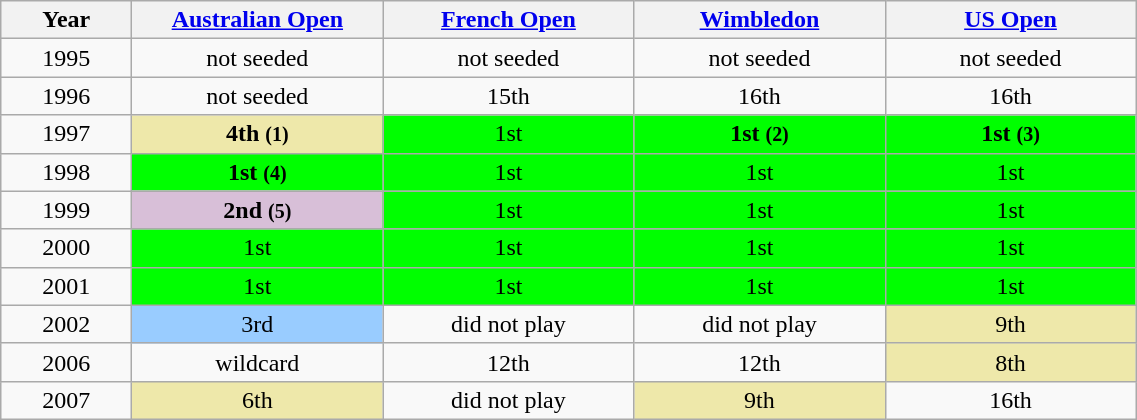<table class="wikitable" style="text-align:center">
<tr>
<th width="80">Year</th>
<th width="160"><a href='#'>Australian Open</a></th>
<th width="160"><a href='#'>French Open</a></th>
<th width="160"><a href='#'>Wimbledon</a></th>
<th width="160"><a href='#'>US Open</a></th>
</tr>
<tr>
<td>1995</td>
<td bgcolor=>not seeded</td>
<td bgcolor=>not seeded</td>
<td bgcolor=>not seeded</td>
<td bgcolor=>not seeded</td>
</tr>
<tr>
<td>1996</td>
<td bgcolor=>not seeded</td>
<td bgcolor=>15th</td>
<td bgcolor=>16th</td>
<td bgcolor=>16th</td>
</tr>
<tr>
<td>1997</td>
<td bgcolor=eee8aa><strong>4th <small>(1)</small></strong></td>
<td bgcolor=lime>1st</td>
<td bgcolor=lime><strong>1st <small>(2)</small></strong></td>
<td bgcolor=lime><strong>1st <small>(3)</small></strong></td>
</tr>
<tr>
<td>1998</td>
<td bgcolor=lime><strong>1st <small>(4)</small></strong></td>
<td bgcolor=lime>1st</td>
<td bgcolor=lime>1st</td>
<td bgcolor=lime>1st</td>
</tr>
<tr>
<td>1999</td>
<td bgcolor=thistle><strong>2nd <small>(5)</small></strong></td>
<td bgcolor=lime>1st</td>
<td bgcolor=lime>1st</td>
<td bgcolor=lime>1st</td>
</tr>
<tr>
<td>2000</td>
<td bgcolor=lime>1st</td>
<td bgcolor=lime>1st</td>
<td bgcolor=lime>1st</td>
<td bgcolor=lime>1st</td>
</tr>
<tr>
<td>2001</td>
<td bgcolor=lime>1st</td>
<td bgcolor=lime>1st</td>
<td bgcolor=lime>1st</td>
<td bgcolor=lime>1st</td>
</tr>
<tr>
<td>2002</td>
<td bgcolor=99ccff>3rd</td>
<td>did not play</td>
<td>did not play</td>
<td bgcolor=eee8aa>9th</td>
</tr>
<tr>
<td>2006</td>
<td>wildcard</td>
<td>12th</td>
<td>12th</td>
<td bgcolor=eee8aa>8th</td>
</tr>
<tr>
<td>2007</td>
<td bgcolor=eee8aa>6th</td>
<td>did not play</td>
<td bgcolor=eee8aa>9th</td>
<td>16th</td>
</tr>
</table>
